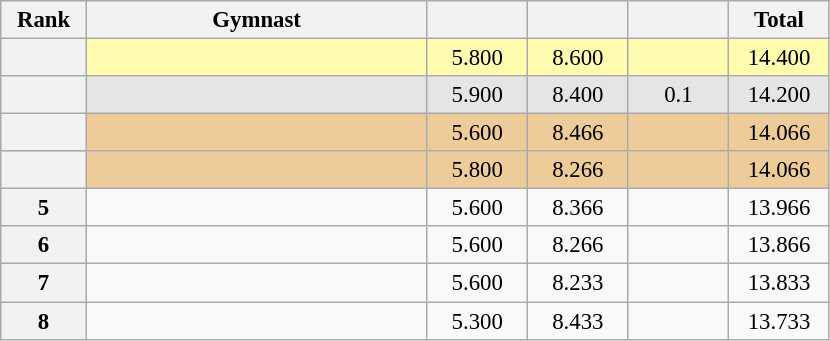<table class="wikitable sortable" style="text-align:center; font-size:95%">
<tr>
<th scope="col" style="width:50px;">Rank</th>
<th scope="col" style="width:220px;">Gymnast</th>
<th scope="col" style="width:60px;"></th>
<th scope="col" style="width:60px;"></th>
<th scope="col" style="width:60px;"></th>
<th scope="col" style="width:60px;">Total</th>
</tr>
<tr style="background:#fffcaf;">
<th scope=row style="text-align:center"></th>
<td style="text-align:left;"></td>
<td>5.800</td>
<td>8.600</td>
<td></td>
<td>14.400</td>
</tr>
<tr style="background:#e5e5e5;">
<th scope=row style="text-align:center"></th>
<td style="text-align:left;"></td>
<td>5.900</td>
<td>8.400</td>
<td>0.1</td>
<td>14.200</td>
</tr>
<tr style="background:#ec9;">
<th scope="row" style="text-align:center"></th>
<td style="text-align:left;"></td>
<td>5.600</td>
<td>8.466</td>
<td></td>
<td>14.066</td>
</tr>
<tr style="background:#ec9;">
<th scope=row style="text-align:center"></th>
<td style="text-align:left;"></td>
<td>5.800</td>
<td>8.266</td>
<td></td>
<td>14.066</td>
</tr>
<tr>
<th scope=row style="text-align:center">5</th>
<td style="text-align:left;"></td>
<td>5.600</td>
<td>8.366</td>
<td></td>
<td>13.966</td>
</tr>
<tr>
<th scope=row style="text-align:center">6</th>
<td style="text-align:left;"></td>
<td>5.600</td>
<td>8.266</td>
<td></td>
<td>13.866</td>
</tr>
<tr>
<th scope=row style="text-align:center">7</th>
<td style="text-align:left;"></td>
<td>5.600</td>
<td>8.233</td>
<td></td>
<td>13.833</td>
</tr>
<tr>
<th scope=row style="text-align:center">8</th>
<td style="text-align:left;"></td>
<td>5.300</td>
<td>8.433</td>
<td></td>
<td>13.733</td>
</tr>
</table>
